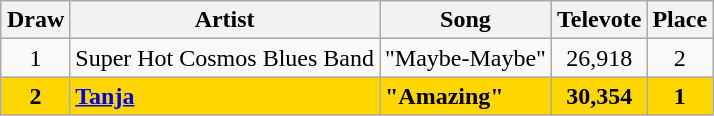<table class="sortable wikitable" style="margin: 1em auto 1em auto; text-align:center">
<tr>
<th>Draw</th>
<th>Artist</th>
<th>Song</th>
<th>Televote</th>
<th>Place</th>
</tr>
<tr>
<td>1</td>
<td align="left">Super Hot Cosmos Blues Band</td>
<td align="left">"Maybe-Maybe"</td>
<td>26,918</td>
<td>2</td>
</tr>
<tr style="font-weight:bold; background:gold;">
<td>2</td>
<td align="left"><a href='#'>Tanja</a></td>
<td align="left">"Amazing"</td>
<td>30,354</td>
<td>1</td>
</tr>
</table>
